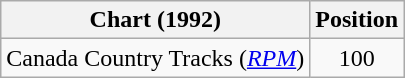<table class="wikitable sortable">
<tr>
<th scope="col">Chart (1992)</th>
<th scope="col">Position</th>
</tr>
<tr>
<td>Canada Country Tracks (<em><a href='#'>RPM</a></em>)</td>
<td align="center">100</td>
</tr>
</table>
